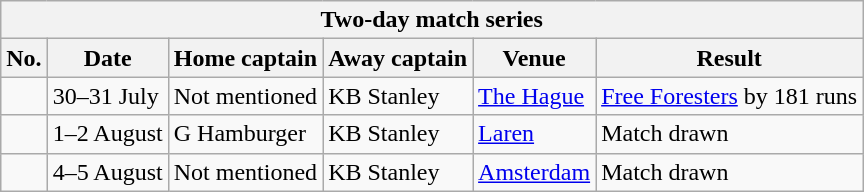<table class="wikitable">
<tr>
<th colspan="9">Two-day match series</th>
</tr>
<tr>
<th>No.</th>
<th>Date</th>
<th>Home captain</th>
<th>Away captain</th>
<th>Venue</th>
<th>Result</th>
</tr>
<tr>
<td></td>
<td>30–31 July</td>
<td>Not mentioned</td>
<td>KB Stanley</td>
<td><a href='#'>The Hague</a></td>
<td><a href='#'>Free Foresters</a> by 181 runs</td>
</tr>
<tr>
<td></td>
<td>1–2 August</td>
<td>G Hamburger</td>
<td>KB Stanley</td>
<td><a href='#'>Laren</a></td>
<td>Match drawn</td>
</tr>
<tr>
<td></td>
<td>4–5 August</td>
<td>Not mentioned</td>
<td>KB Stanley</td>
<td><a href='#'>Amsterdam</a></td>
<td>Match drawn</td>
</tr>
</table>
